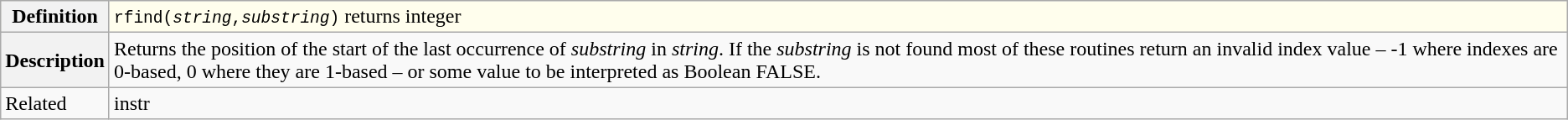<table class="wikitable">
<tr style="background:#fffeed;">
<th>Definition</th>
<td><code>rfind(<em>string</em>,<em>substring</em>)</code> returns integer</td>
</tr>
<tr>
<th>Description</th>
<td>Returns the position of the start of the last occurrence of <em>substring</em> in <em>string</em>. If the <em>substring</em> is not found most of these routines return an invalid index value – -1 where indexes are 0-based, 0 where they are 1-based – or some value to be interpreted as Boolean FALSE.</td>
</tr>
<tr>
<td>Related</td>
<td>instr</td>
</tr>
</table>
